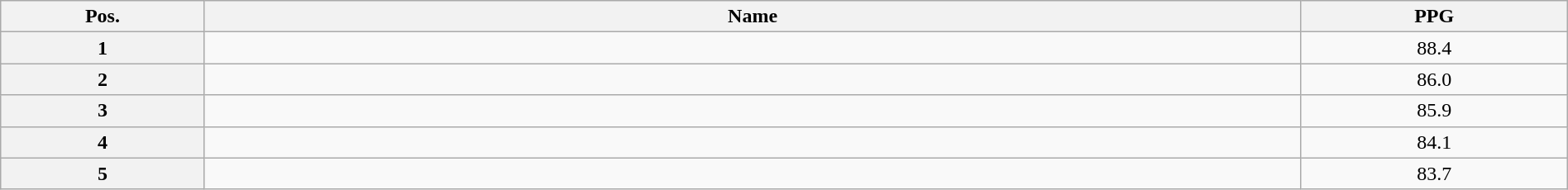<table class=wikitable width=100% style="text-align:center;">
<tr>
<th width="13%">Pos.</th>
<th width="70%">Name</th>
<th width="17%">PPG</th>
</tr>
<tr>
<th>1</th>
<td align=left></td>
<td>88.4</td>
</tr>
<tr>
<th>2</th>
<td align=left></td>
<td>86.0</td>
</tr>
<tr>
<th>3</th>
<td align=left></td>
<td>85.9</td>
</tr>
<tr>
<th>4</th>
<td align=left></td>
<td>84.1</td>
</tr>
<tr>
<th>5</th>
<td align=left></td>
<td>83.7</td>
</tr>
</table>
